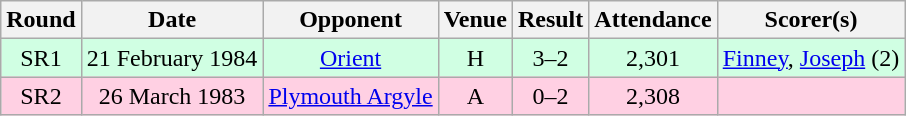<table class="wikitable sortable" style="text-align:center;">
<tr>
<th>Round</th>
<th>Date</th>
<th>Opponent</th>
<th>Venue</th>
<th>Result</th>
<th>Attendance</th>
<th>Scorer(s)</th>
</tr>
<tr style="background:#d0ffe3;">
<td>SR1</td>
<td>21 February 1984</td>
<td><a href='#'>Orient</a></td>
<td>H</td>
<td>3–2</td>
<td>2,301</td>
<td><a href='#'>Finney</a>, <a href='#'>Joseph</a> (2)</td>
</tr>
<tr style="background:#ffd0e3;">
<td>SR2</td>
<td>26 March 1983</td>
<td><a href='#'>Plymouth Argyle</a></td>
<td>A</td>
<td>0–2 </td>
<td>2,308</td>
<td></td>
</tr>
</table>
